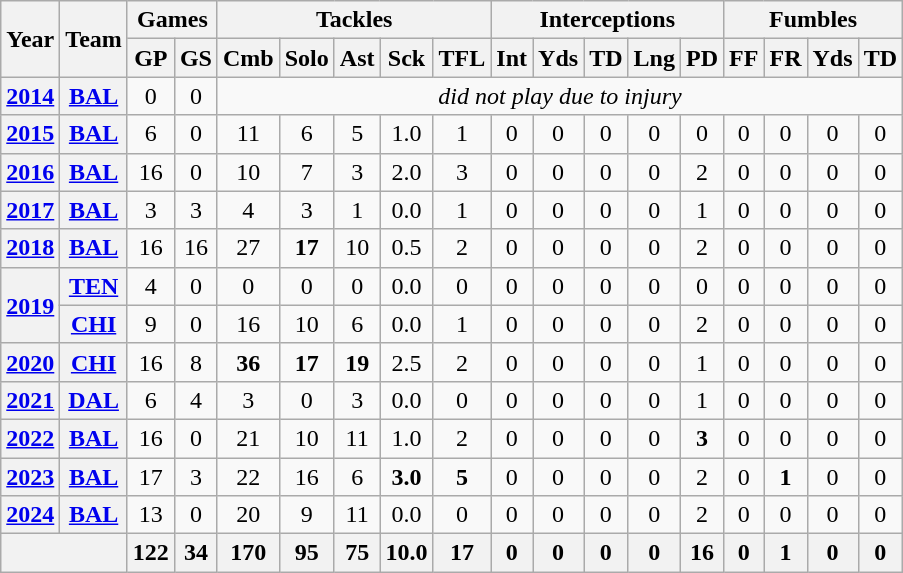<table class="wikitable" style="text-align:center">
<tr>
<th rowspan="2">Year</th>
<th rowspan="2">Team</th>
<th colspan="2">Games</th>
<th colspan="5">Tackles</th>
<th colspan="5">Interceptions</th>
<th colspan="4">Fumbles</th>
</tr>
<tr>
<th>GP</th>
<th>GS</th>
<th>Cmb</th>
<th>Solo</th>
<th>Ast</th>
<th>Sck</th>
<th>TFL</th>
<th>Int</th>
<th>Yds</th>
<th>TD</th>
<th>Lng</th>
<th>PD</th>
<th>FF</th>
<th>FR</th>
<th>Yds</th>
<th>TD</th>
</tr>
<tr>
<th><a href='#'>2014</a></th>
<th><a href='#'>BAL</a></th>
<td>0</td>
<td>0</td>
<td colspan="14"><em>did not play due to injury</em></td>
</tr>
<tr>
<th><a href='#'>2015</a></th>
<th><a href='#'>BAL</a></th>
<td>6</td>
<td>0</td>
<td>11</td>
<td>6</td>
<td>5</td>
<td>1.0</td>
<td>1</td>
<td>0</td>
<td>0</td>
<td>0</td>
<td>0</td>
<td>0</td>
<td>0</td>
<td>0</td>
<td>0</td>
<td>0</td>
</tr>
<tr>
<th><a href='#'>2016</a></th>
<th><a href='#'>BAL</a></th>
<td>16</td>
<td>0</td>
<td>10</td>
<td>7</td>
<td>3</td>
<td>2.0</td>
<td>3</td>
<td>0</td>
<td>0</td>
<td>0</td>
<td>0</td>
<td>2</td>
<td>0</td>
<td>0</td>
<td>0</td>
<td>0</td>
</tr>
<tr>
<th><a href='#'>2017</a></th>
<th><a href='#'>BAL</a></th>
<td>3</td>
<td>3</td>
<td>4</td>
<td>3</td>
<td>1</td>
<td>0.0</td>
<td>1</td>
<td>0</td>
<td>0</td>
<td>0</td>
<td>0</td>
<td>1</td>
<td>0</td>
<td>0</td>
<td>0</td>
<td>0</td>
</tr>
<tr>
<th><a href='#'>2018</a></th>
<th><a href='#'>BAL</a></th>
<td>16</td>
<td>16</td>
<td>27</td>
<td><strong>17</strong></td>
<td>10</td>
<td>0.5</td>
<td>2</td>
<td>0</td>
<td>0</td>
<td>0</td>
<td>0</td>
<td>2</td>
<td>0</td>
<td>0</td>
<td>0</td>
<td>0</td>
</tr>
<tr>
<th rowspan="2"><a href='#'>2019</a></th>
<th><a href='#'>TEN</a></th>
<td>4</td>
<td>0</td>
<td>0</td>
<td>0</td>
<td>0</td>
<td>0.0</td>
<td>0</td>
<td>0</td>
<td>0</td>
<td>0</td>
<td>0</td>
<td>0</td>
<td>0</td>
<td>0</td>
<td>0</td>
<td>0</td>
</tr>
<tr>
<th><a href='#'>CHI</a></th>
<td>9</td>
<td>0</td>
<td>16</td>
<td>10</td>
<td>6</td>
<td>0.0</td>
<td>1</td>
<td>0</td>
<td>0</td>
<td>0</td>
<td>0</td>
<td>2</td>
<td>0</td>
<td>0</td>
<td>0</td>
<td>0</td>
</tr>
<tr>
<th><a href='#'>2020</a></th>
<th><a href='#'>CHI</a></th>
<td>16</td>
<td>8</td>
<td><strong>36</strong></td>
<td><strong>17</strong></td>
<td><strong>19</strong></td>
<td>2.5</td>
<td>2</td>
<td>0</td>
<td>0</td>
<td>0</td>
<td>0</td>
<td>1</td>
<td>0</td>
<td>0</td>
<td>0</td>
<td>0</td>
</tr>
<tr>
<th><a href='#'>2021</a></th>
<th><a href='#'>DAL</a></th>
<td>6</td>
<td>4</td>
<td>3</td>
<td>0</td>
<td>3</td>
<td>0.0</td>
<td>0</td>
<td>0</td>
<td>0</td>
<td>0</td>
<td>0</td>
<td>1</td>
<td>0</td>
<td>0</td>
<td>0</td>
<td>0</td>
</tr>
<tr>
<th><a href='#'>2022</a></th>
<th><a href='#'>BAL</a></th>
<td>16</td>
<td>0</td>
<td>21</td>
<td>10</td>
<td>11</td>
<td>1.0</td>
<td>2</td>
<td>0</td>
<td>0</td>
<td>0</td>
<td>0</td>
<td><strong>3</strong></td>
<td>0</td>
<td>0</td>
<td>0</td>
<td>0</td>
</tr>
<tr>
<th><a href='#'>2023</a></th>
<th><a href='#'>BAL</a></th>
<td>17</td>
<td>3</td>
<td>22</td>
<td>16</td>
<td>6</td>
<td><strong>3.0</strong></td>
<td><strong>5</strong></td>
<td>0</td>
<td>0</td>
<td>0</td>
<td>0</td>
<td>2</td>
<td>0</td>
<td><strong>1</strong></td>
<td>0</td>
<td>0</td>
</tr>
<tr>
<th><a href='#'>2024</a></th>
<th><a href='#'>BAL</a></th>
<td>13</td>
<td>0</td>
<td>20</td>
<td>9</td>
<td>11</td>
<td>0.0</td>
<td>0</td>
<td>0</td>
<td>0</td>
<td>0</td>
<td>0</td>
<td>2</td>
<td>0</td>
<td>0</td>
<td>0</td>
<td>0</td>
</tr>
<tr>
<th colspan="2"></th>
<th>122</th>
<th>34</th>
<th>170</th>
<th>95</th>
<th>75</th>
<th>10.0</th>
<th>17</th>
<th>0</th>
<th>0</th>
<th>0</th>
<th>0</th>
<th>16</th>
<th>0</th>
<th>1</th>
<th>0</th>
<th>0</th>
</tr>
</table>
